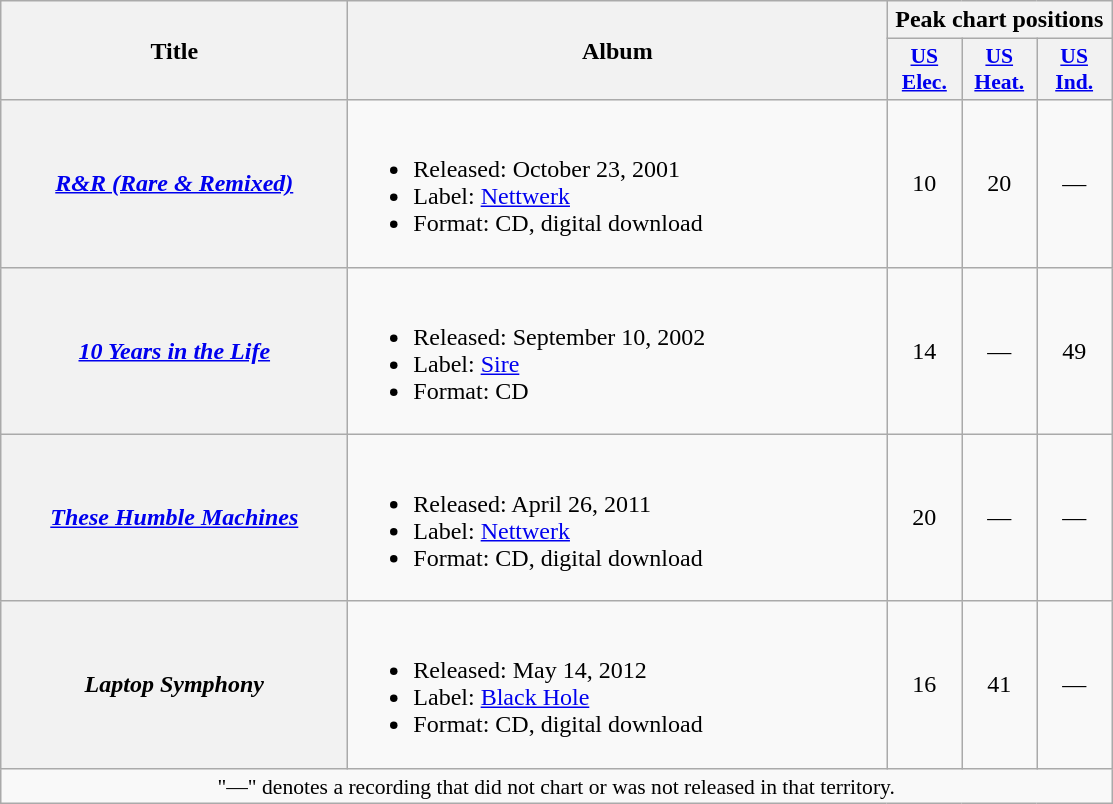<table class="wikitable plainrowheaders">
<tr>
<th style="width:14em;" rowspan="2">Title</th>
<th style="width:22em;" rowspan="2">Album</th>
<th colspan="4">Peak chart positions</th>
</tr>
<tr>
<th scope="col" style="width:3em;font-size:90%;"><a href='#'>US Elec.</a></th>
<th scope="col" style="width:3em;font-size:90%;"><a href='#'>US Heat.</a></th>
<th scope="col" style="width:3em;font-size:90%;"><a href='#'>US Ind.</a></th>
</tr>
<tr>
<th scope="row"><em><a href='#'>R&R (Rare & Remixed)</a></em></th>
<td><br><ul><li>Released: October 23, 2001</li><li>Label: <a href='#'>Nettwerk</a></li><li>Format: CD, digital download</li></ul></td>
<td align="center">10</td>
<td align="center">20</td>
<td align="center">—</td>
</tr>
<tr>
<th scope="row"><em><a href='#'>10 Years in the Life</a></em></th>
<td><br><ul><li>Released: September 10, 2002</li><li>Label: <a href='#'>Sire</a></li><li>Format: CD</li></ul></td>
<td align="center">14</td>
<td align="center">—</td>
<td align="center">49</td>
</tr>
<tr>
<th scope="row"><em><a href='#'>These Humble Machines</a></em></th>
<td><br><ul><li>Released: April 26, 2011</li><li>Label: <a href='#'>Nettwerk</a></li><li>Format: CD, digital download</li></ul></td>
<td align="center">20</td>
<td align="center">—</td>
<td align="center">—</td>
</tr>
<tr>
<th scope="row"><em>Laptop Symphony</em></th>
<td><br><ul><li>Released: May 14, 2012</li><li>Label: <a href='#'>Black Hole</a></li><li>Format: CD, digital download</li></ul></td>
<td align="center">16</td>
<td align="center">41</td>
<td align="center">—</td>
</tr>
<tr>
<td colspan="11" style="font-size:90%" align="center">"—" denotes a recording that did not chart or was not released in that territory.</td>
</tr>
</table>
